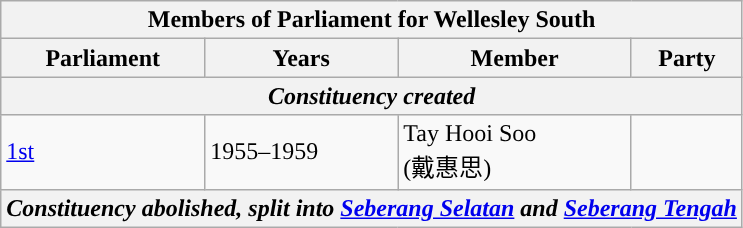<table class="wikitable">
<tr>
<th colspan="4">Members of Parliament for Wellesley South</th>
</tr>
<tr>
<th>Parliament</th>
<th>Years</th>
<th>Member</th>
<th>Party</th>
</tr>
<tr>
<th colspan="4"><em>Constituency created</em></th>
</tr>
<tr>
<td><a href='#'>1st</a></td>
<td>1955–1959</td>
<td>Tay Hooi Soo <br> (戴惠思)</td>
<td></td>
</tr>
<tr>
<th colspan="4"><em>Constituency abolished, split into <a href='#'>Seberang Selatan</a> and <a href='#'>Seberang Tengah</a></em></th>
</tr>
</table>
